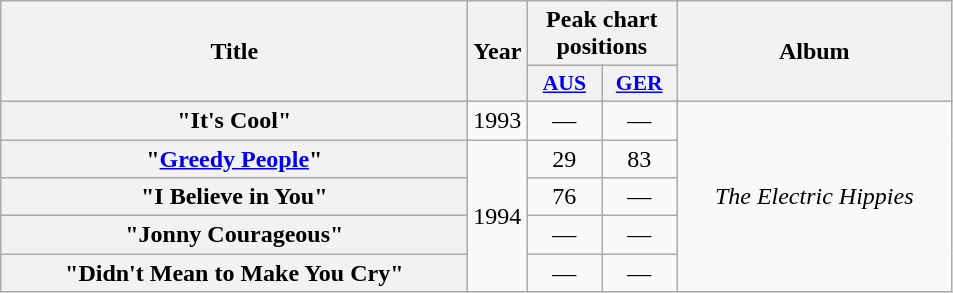<table class="wikitable plainrowheaders" style="text-align:center;">
<tr>
<th scope="col" rowspan="2" style="width:19em;">Title</th>
<th scope="col" rowspan="2" style="width:1em;">Year</th>
<th scope="col" colspan="2">Peak chart positions</th>
<th scope="col" rowspan="2" style="width:11em;">Album</th>
</tr>
<tr>
<th scope="col" style="width:3em;font-size:90%;"><a href='#'>AUS</a><br></th>
<th scope="col" style="width:3em;font-size:90%;"><a href='#'>GER</a><br></th>
</tr>
<tr>
<th scope="row">"It's Cool"</th>
<td>1993</td>
<td>—</td>
<td>—</td>
<td rowspan="5"><em>The Electric Hippies</em></td>
</tr>
<tr>
<th scope="row">"<a href='#'>Greedy People</a>"</th>
<td rowspan="4">1994</td>
<td>29</td>
<td>83</td>
</tr>
<tr>
<th scope="row">"I Believe in You"</th>
<td>76</td>
<td>—</td>
</tr>
<tr>
<th scope="row">"Jonny Courageous"</th>
<td>—</td>
<td>—</td>
</tr>
<tr>
<th scope="row">"Didn't Mean to Make You Cry"</th>
<td>—</td>
<td>—</td>
</tr>
</table>
